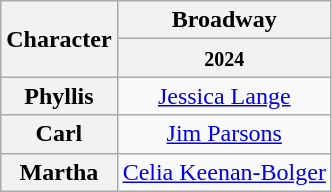<table class="wikitable">
<tr>
<th rowspan="2">Character</th>
<th>Broadway</th>
</tr>
<tr>
<th><small>2024</small></th>
</tr>
<tr>
<th>Phyllis</th>
<td align="center"><a href='#'>Jessica Lange</a></td>
</tr>
<tr>
<th>Carl</th>
<td align="center"><a href='#'>Jim Parsons</a></td>
</tr>
<tr>
<th>Martha</th>
<td align="center"><a href='#'>Celia Keenan-Bolger</a></td>
</tr>
</table>
